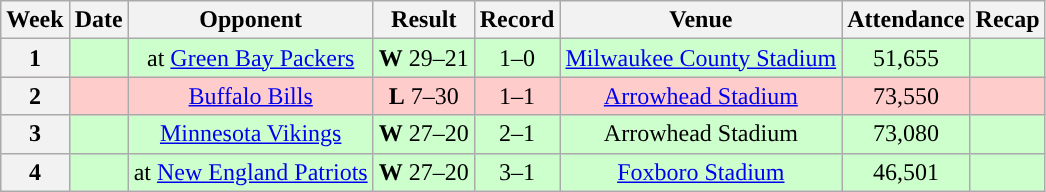<table class="wikitable" style="text-align:center">
<tr>
<th>Week</th>
<th>Date</th>
<th>Opponent</th>
<th>Result</th>
<th>Record</th>
<th>Venue</th>
<th>Attendance</th>
<th>Recap</th>
</tr>
<tr style="background:#cfc">
<th>1</th>
<td></td>
<td>at <a href='#'>Green Bay Packers</a></td>
<td><strong>W</strong> 29–21</td>
<td>1–0</td>
<td><a href='#'>Milwaukee County Stadium</a></td>
<td>51,655</td>
<td></td>
</tr>
<tr style="background:#fcc">
<th>2</th>
<td></td>
<td><a href='#'>Buffalo Bills</a></td>
<td><strong>L</strong> 7–30</td>
<td>1–1</td>
<td><a href='#'>Arrowhead Stadium</a></td>
<td>73,550</td>
<td></td>
</tr>
<tr style="background:#cfc">
<th>3</th>
<td></td>
<td><a href='#'>Minnesota Vikings</a></td>
<td><strong>W</strong>  27–20</td>
<td>2–1</td>
<td>Arrowhead Stadium</td>
<td>73,080</td>
<td></td>
</tr>
<tr style="background:#cfc">
<th>4</th>
<td></td>
<td>at <a href='#'>New England Patriots</a></td>
<td><strong>W</strong> 27–20</td>
<td>3–1</td>
<td><a href='#'>Foxboro Stadium</a></td>
<td>46,501</td>
<td></td>
</tr>
</table>
